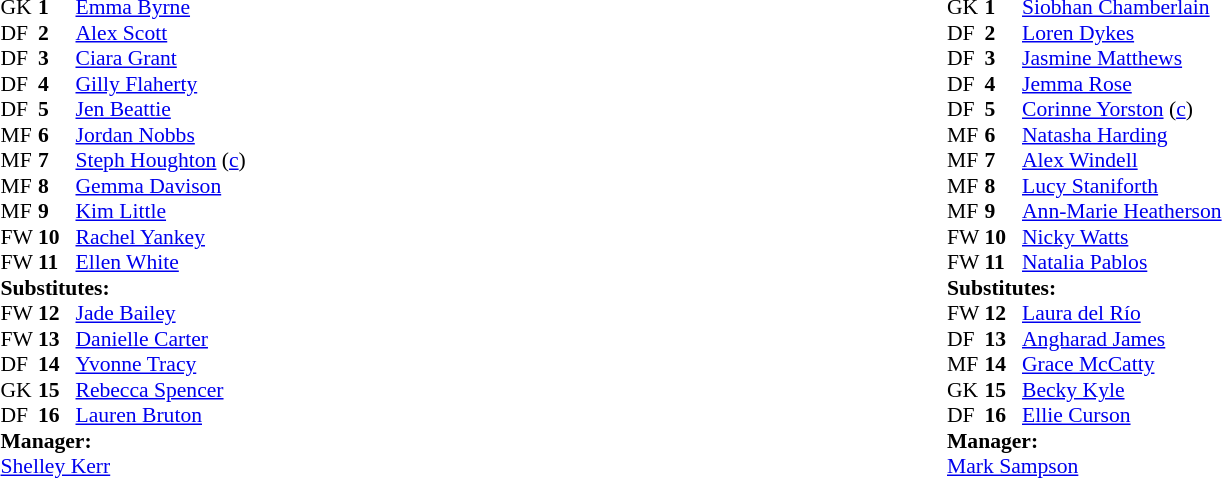<table style="width:100%;">
<tr>
<td style="vertical-align:top; width:50%;"><br><table style="font-size: 90%" cellspacing="0" cellpadding="0">
<tr>
<td colspan="4"></td>
</tr>
<tr>
<th width="25"></th>
<th width="25"></th>
</tr>
<tr>
<td>GK</td>
<td><strong>1</strong></td>
<td> <a href='#'>Emma Byrne</a></td>
</tr>
<tr>
<td>DF</td>
<td><strong>2</strong></td>
<td> <a href='#'>Alex Scott</a></td>
</tr>
<tr>
<td>DF</td>
<td><strong>3</strong></td>
<td> <a href='#'>Ciara Grant</a></td>
<td></td>
<td></td>
</tr>
<tr>
<td>DF</td>
<td><strong>4</strong></td>
<td> <a href='#'>Gilly Flaherty</a></td>
</tr>
<tr>
<td>DF</td>
<td><strong>5</strong></td>
<td> <a href='#'>Jen Beattie</a></td>
<td></td>
<td></td>
</tr>
<tr>
<td>MF</td>
<td><strong>6</strong></td>
<td> <a href='#'>Jordan Nobbs</a></td>
</tr>
<tr>
<td>MF</td>
<td><strong>7</strong></td>
<td> <a href='#'>Steph Houghton</a> (<a href='#'>c</a>)</td>
</tr>
<tr>
<td>MF</td>
<td><strong>8</strong></td>
<td> <a href='#'>Gemma Davison</a></td>
</tr>
<tr>
<td>MF</td>
<td><strong>9</strong></td>
<td> <a href='#'>Kim Little</a></td>
</tr>
<tr>
<td>FW</td>
<td><strong>10</strong></td>
<td> <a href='#'>Rachel Yankey</a></td>
<td></td>
<td></td>
</tr>
<tr>
<td>FW</td>
<td><strong>11</strong></td>
<td> <a href='#'>Ellen White</a></td>
</tr>
<tr>
<td colspan=4><strong>Substitutes:</strong></td>
</tr>
<tr>
<td>FW</td>
<td><strong>12</strong></td>
<td> <a href='#'>Jade Bailey</a></td>
<td></td>
<td></td>
</tr>
<tr>
<td>FW</td>
<td><strong>13</strong></td>
<td> <a href='#'>Danielle Carter</a></td>
<td></td>
<td></td>
</tr>
<tr>
<td>DF</td>
<td><strong>14</strong></td>
<td> <a href='#'>Yvonne Tracy</a></td>
<td></td>
<td></td>
</tr>
<tr>
<td>GK</td>
<td><strong>15</strong></td>
<td> <a href='#'>Rebecca Spencer</a></td>
</tr>
<tr>
<td>DF</td>
<td><strong>16</strong></td>
<td> <a href='#'>Lauren Bruton</a></td>
</tr>
<tr>
<td colspan=4><strong>Manager:</strong></td>
</tr>
<tr>
<td colspan="4"> <a href='#'>Shelley Kerr</a></td>
</tr>
</table>
</td>
<td style="vertical-align:top; width:50%;"><br><table style="font-size: 90%" cellspacing="0" cellpadding="0">
<tr>
<td colspan="4"></td>
</tr>
<tr>
<th width="25"></th>
<th width="25"></th>
</tr>
<tr>
<td>GK</td>
<td><strong>1</strong></td>
<td> <a href='#'>Siobhan Chamberlain</a></td>
</tr>
<tr>
<td>DF</td>
<td><strong>2</strong></td>
<td> <a href='#'>Loren Dykes</a></td>
<td></td>
<td></td>
</tr>
<tr>
<td>DF</td>
<td><strong>3</strong></td>
<td> <a href='#'>Jasmine Matthews</a></td>
</tr>
<tr>
<td>DF</td>
<td><strong>4</strong></td>
<td> <a href='#'>Jemma Rose</a></td>
</tr>
<tr>
<td>DF</td>
<td><strong>5</strong></td>
<td> <a href='#'>Corinne Yorston</a> (<a href='#'>c</a>)</td>
</tr>
<tr>
<td>MF</td>
<td><strong>6</strong></td>
<td> <a href='#'>Natasha Harding</a></td>
</tr>
<tr>
<td>MF</td>
<td><strong>7</strong></td>
<td> <a href='#'>Alex Windell</a></td>
<td></td>
<td></td>
</tr>
<tr>
<td>MF</td>
<td><strong>8</strong></td>
<td> <a href='#'>Lucy Staniforth</a></td>
<td></td>
<td></td>
</tr>
<tr>
<td>MF</td>
<td><strong>9</strong></td>
<td> <a href='#'>Ann-Marie Heatherson</a></td>
</tr>
<tr>
<td>FW</td>
<td><strong>10</strong></td>
<td> <a href='#'>Nicky Watts</a></td>
</tr>
<tr>
<td>FW</td>
<td><strong>11</strong></td>
<td> <a href='#'>Natalia Pablos</a></td>
</tr>
<tr>
<td colspan=4><strong>Substitutes:</strong></td>
</tr>
<tr>
<td>FW</td>
<td><strong>12</strong></td>
<td> <a href='#'>Laura del Río</a></td>
<td></td>
<td></td>
</tr>
<tr>
<td>DF</td>
<td><strong>13</strong></td>
<td> <a href='#'>Angharad James</a></td>
<td></td>
<td></td>
</tr>
<tr>
<td>MF</td>
<td><strong>14</strong></td>
<td> <a href='#'>Grace McCatty</a></td>
<td></td>
<td></td>
</tr>
<tr>
<td>GK</td>
<td><strong>15</strong></td>
<td> <a href='#'>Becky Kyle</a></td>
</tr>
<tr>
<td>DF</td>
<td><strong>16</strong></td>
<td> <a href='#'>Ellie Curson</a></td>
</tr>
<tr>
<td colspan=4><strong>Manager:</strong></td>
</tr>
<tr>
<td colspan="4"> <a href='#'>Mark Sampson</a></td>
</tr>
</table>
</td>
</tr>
</table>
